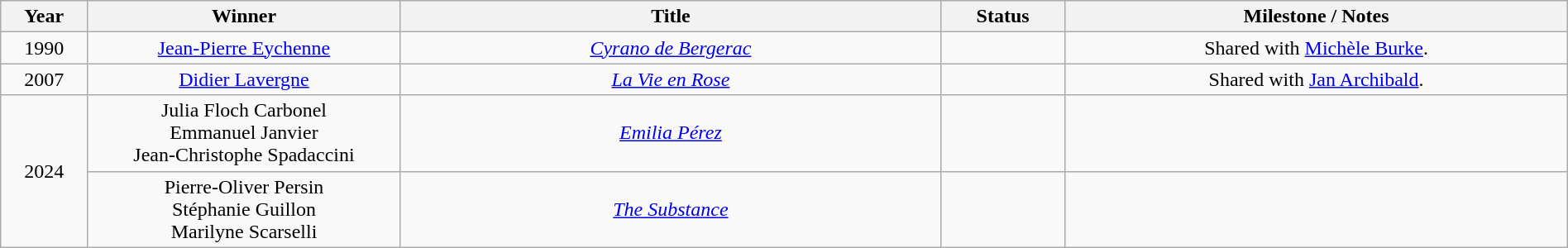<table class="wikitable" style="text-align: center" width="100%" cellpadding="5">
<tr>
<th width="50">Year</th>
<th width="200">Winner</th>
<th width="350">Title</th>
<th width="75">Status</th>
<th width="325">Milestone / Notes</th>
</tr>
<tr>
<td align="center">1990</td>
<td><a href='#'>Jean-Pierre Eychenne</a></td>
<td><a href='#'><em>Cyrano de Bergerac</em></a></td>
<td></td>
<td>Shared with <a href='#'>Michèle Burke</a>.</td>
</tr>
<tr>
<td>2007</td>
<td><a href='#'>Didier Lavergne</a></td>
<td><a href='#'><em>La Vie en Rose</em></a></td>
<td></td>
<td>Shared with <a href='#'>Jan Archibald</a>.</td>
</tr>
<tr>
<td rowspan="2">2024</td>
<td>Julia Floch Carbonel<br>Emmanuel Janvier<br>Jean-Christophe Spadaccini</td>
<td><em><a href='#'>Emilia Pérez</a></em></td>
<td></td>
<td></td>
</tr>
<tr>
<td>Pierre-Oliver Persin<br>Stéphanie Guillon<br>Marilyne Scarselli</td>
<td><em><a href='#'>The Substance</a></em></td>
<td></td>
<td></td>
</tr>
</table>
